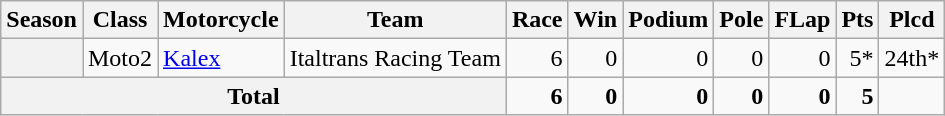<table class="wikitable" style="text-align:right;">
<tr>
<th>Season</th>
<th>Class</th>
<th>Motorcycle</th>
<th>Team</th>
<th>Race</th>
<th>Win</th>
<th>Podium</th>
<th>Pole</th>
<th>FLap</th>
<th>Pts</th>
<th>Plcd</th>
</tr>
<tr>
<th></th>
<td>Moto2</td>
<td style="text-align:left;"><a href='#'>Kalex</a></td>
<td style="text-align:left;">Italtrans Racing Team</td>
<td>6</td>
<td>0</td>
<td>0</td>
<td>0</td>
<td>0</td>
<td>5*</td>
<td>24th*</td>
</tr>
<tr>
<th colspan="4">Total</th>
<td><strong>6</strong></td>
<td><strong>0</strong></td>
<td><strong>0</strong></td>
<td><strong>0</strong></td>
<td><strong>0</strong></td>
<td><strong>5</strong></td>
<td></td>
</tr>
</table>
